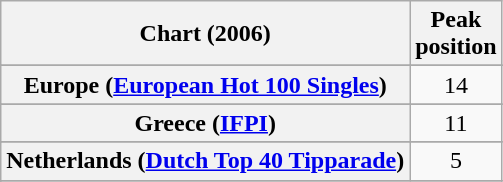<table class="wikitable sortable plainrowheaders" style="text-align:center">
<tr>
<th scope="col">Chart (2006)</th>
<th scope="col">Peak<br>position</th>
</tr>
<tr>
</tr>
<tr>
</tr>
<tr>
</tr>
<tr>
</tr>
<tr>
</tr>
<tr>
<th scope="row">Europe (<a href='#'>European Hot 100 Singles</a>)</th>
<td>14</td>
</tr>
<tr>
</tr>
<tr>
</tr>
<tr>
<th scope="row">Greece (<a href='#'>IFPI</a>)</th>
<td>11</td>
</tr>
<tr>
</tr>
<tr>
</tr>
<tr>
</tr>
<tr>
</tr>
<tr>
<th scope="row">Netherlands (<a href='#'>Dutch Top 40 Tipparade</a>)</th>
<td>5</td>
</tr>
<tr>
</tr>
<tr>
</tr>
<tr>
</tr>
<tr>
</tr>
<tr>
</tr>
</table>
